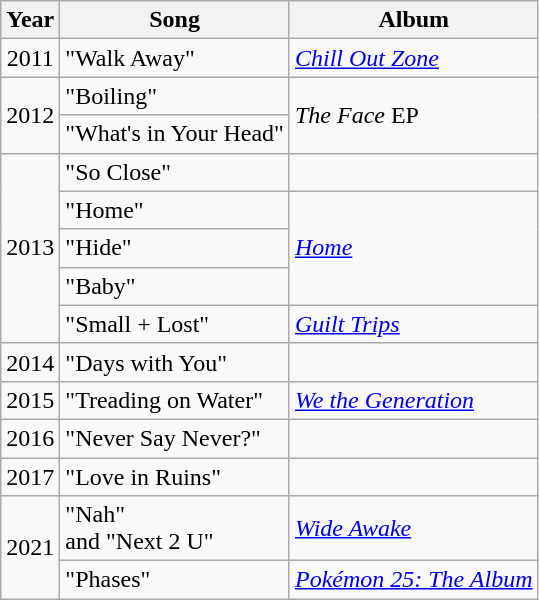<table class="wikitable">
<tr>
<th>Year</th>
<th>Song</th>
<th>Album</th>
</tr>
<tr>
<td style="text-align:center;">2011</td>
<td>"Walk Away"<br></td>
<td><em><a href='#'>Chill Out Zone</a></em></td>
</tr>
<tr>
<td style="text-align:center;" rowspan="2">2012</td>
<td>"Boiling"<br></td>
<td rowspan="2"><em>The Face</em> EP</td>
</tr>
<tr>
<td>"What's in Your Head"<br></td>
</tr>
<tr>
<td rowspan="5" style="text-align:center;">2013</td>
<td>"So Close"<br></td>
<td></td>
</tr>
<tr>
<td>"Home"<br></td>
<td rowspan="3"><a href='#'><em>Home</em></a></td>
</tr>
<tr>
<td>"Hide"<br></td>
</tr>
<tr>
<td>"Baby"<br></td>
</tr>
<tr>
<td>"Small + Lost"<br></td>
<td><em><a href='#'>Guilt Trips</a></em></td>
</tr>
<tr>
<td style="text-align:center;">2014</td>
<td>"Days with You"<br></td>
<td></td>
</tr>
<tr>
<td style="text-align:center;">2015</td>
<td>"Treading on Water"<br></td>
<td><em><a href='#'>We the Generation</a></em></td>
</tr>
<tr>
<td style="text-align:center;">2016</td>
<td>"Never Say Never?"<br></td>
<td></td>
</tr>
<tr>
<td style="text-align:center;">2017</td>
<td>"Love in Ruins"<br></td>
<td></td>
</tr>
<tr>
<td rowspan="2" style="text-align:center;">2021</td>
<td>"Nah"<br> and "Next 2 U"</td>
<td><em><a href='#'>Wide Awake</a></em></td>
</tr>
<tr>
<td>"Phases" <br></td>
<td><em><a href='#'>Pokémon 25: The Album</a></em></td>
</tr>
</table>
